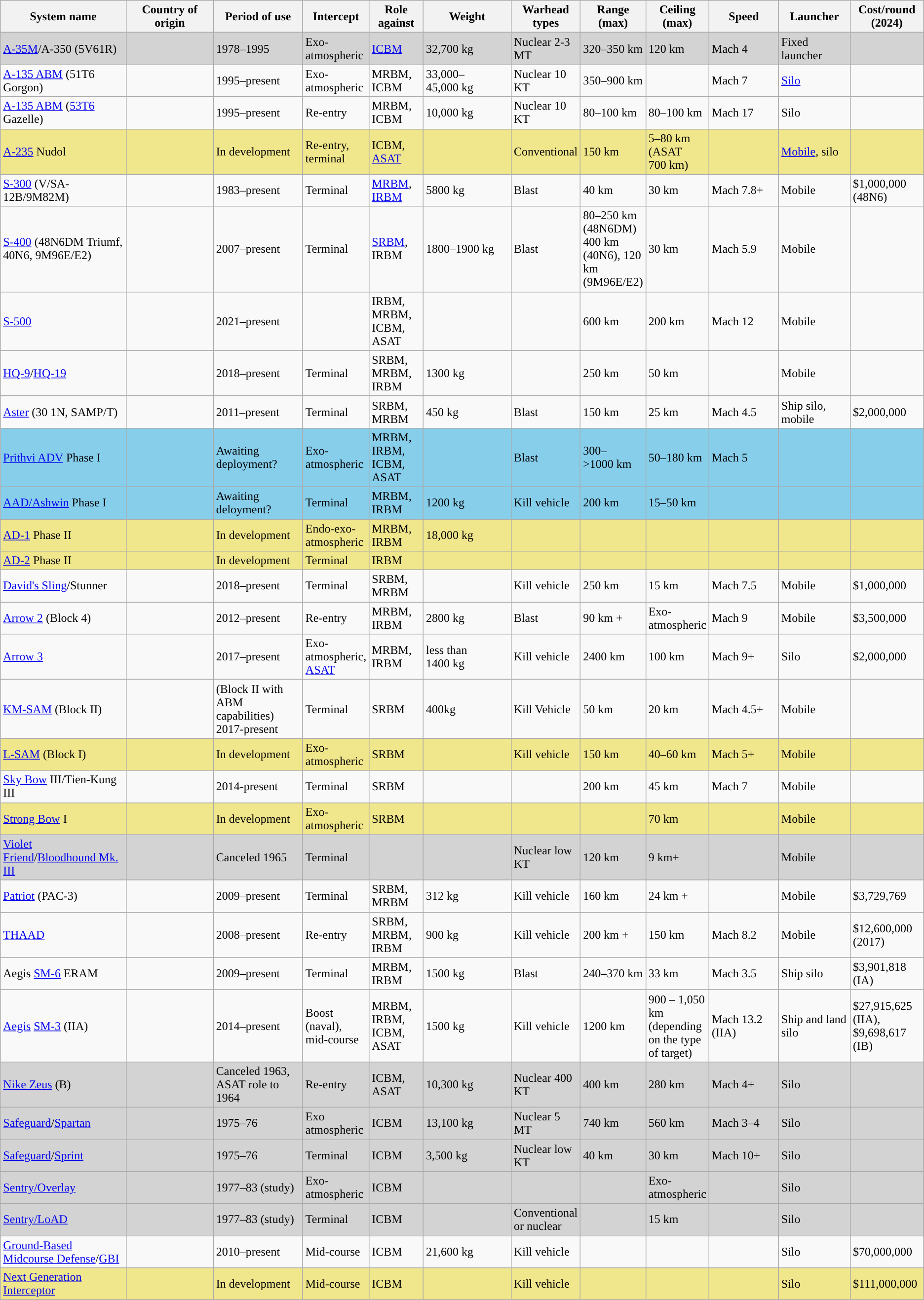<table class="wikitable sortable">
<tr>
<th width="14%">System name</th>
<th width="10%">Country of origin</th>
<th width="10%">Period of use</th>
<th width="7%">Intercept</th>
<th width=6%">Role against</th>
<th width="10%">Weight</th>
<th width="6%">Warhead types</th>
<th width="7%">Range (max)</th>
<th width= "6%">Ceiling (max)</th>
<th width="8%">Speed</th>
<th width="8%">Launcher</th>
<th width="8%">Cost/round (2024)</th>
</tr>
<tr style="background:lightgrey;">
<td><a href='#'>A-35M</a>/A-350 (5V61R)</td>
<td></td>
<td>1978–1995</td>
<td>Exo-atmospheric</td>
<td><a href='#'>ICBM</a></td>
<td>32,700 kg</td>
<td>Nuclear 2-3 MT</td>
<td>320–350 km</td>
<td>120 km</td>
<td>Mach 4</td>
<td>Fixed launcher</td>
<td></td>
</tr>
<tr>
<td><a href='#'>A-135 ABM</a> (51T6 Gorgon)</td>
<td></td>
<td>1995–present</td>
<td>Exo-atmospheric</td>
<td>MRBM, ICBM</td>
<td>33,000–45,000 kg</td>
<td>Nuclear 10 KT</td>
<td>350–900 km</td>
<td></td>
<td>Mach 7</td>
<td><a href='#'>Silo</a></td>
<td></td>
</tr>
<tr>
<td><a href='#'>A-135 ABM</a> (<a href='#'>53T6</a> Gazelle)</td>
<td></td>
<td>1995–present</td>
<td>Re-entry</td>
<td>MRBM, ICBM</td>
<td>10,000 kg</td>
<td>Nuclear 10 KT</td>
<td>80–100 km</td>
<td>80–100 km</td>
<td>Mach 17</td>
<td>Silo</td>
<td></td>
</tr>
<tr style="background:khaki;">
<td><a href='#'>A-235</a> Nudol</td>
<td></td>
<td>In development</td>
<td>Re-entry, terminal</td>
<td>ICBM, <a href='#'>ASAT</a></td>
<td></td>
<td>Conventional</td>
<td>150 km</td>
<td>5–80 km (ASAT 700 km)</td>
<td></td>
<td><a href='#'>Mobile</a>, silo</td>
<td></td>
</tr>
<tr>
<td><a href='#'>S-300</a> (V/SA-12B/9M82M)</td>
<td></td>
<td>1983–present</td>
<td>Terminal</td>
<td><a href='#'>MRBM</a>, <a href='#'>IRBM</a></td>
<td>5800 kg</td>
<td>Blast</td>
<td>40 km</td>
<td>30 km</td>
<td>Mach 7.8+</td>
<td>Mobile</td>
<td>$1,000,000 (48N6)</td>
</tr>
<tr>
<td><a href='#'>S-400</a> (48N6DM Triumf, 40N6, 9M96E/E2)</td>
<td></td>
<td>2007–present</td>
<td>Terminal</td>
<td><a href='#'>SRBM</a>, IRBM</td>
<td>1800–1900 kg</td>
<td>Blast</td>
<td>80–250 km (48N6DM) 400 km (40N6), 120 km (9M96E/E2)</td>
<td>30 km</td>
<td>Mach 5.9</td>
<td>Mobile</td>
<td></td>
</tr>
<tr>
<td><a href='#'>S-500</a></td>
<td></td>
<td>2021–present</td>
<td></td>
<td>IRBM, MRBM, ICBM, ASAT</td>
<td></td>
<td></td>
<td>600 km</td>
<td>200 km</td>
<td>Mach 12</td>
<td>Mobile</td>
<td></td>
</tr>
<tr>
<td><a href='#'>HQ-9</a>/<a href='#'>HQ-19</a></td>
<td></td>
<td>2018–present</td>
<td>Terminal</td>
<td>SRBM, MRBM, IRBM</td>
<td>1300 kg</td>
<td></td>
<td>250 km</td>
<td>50 km</td>
<td></td>
<td>Mobile</td>
<td></td>
</tr>
<tr>
<td><a href='#'>Aster</a> (30 1N, SAMP/T)</td>
<td> </td>
<td>2011–present</td>
<td>Terminal</td>
<td>SRBM, MRBM</td>
<td>450 kg</td>
<td>Blast</td>
<td>150 km</td>
<td>25 km</td>
<td>Mach 4.5</td>
<td>Ship silo, mobile</td>
<td>$2,000,000</td>
</tr>
<tr style="background:skyblue;">
<td><a href='#'>Prithvi ADV</a> Phase I</td>
<td></td>
<td>Awaiting deployment?</td>
<td>Exo-atmospheric</td>
<td>MRBM, IRBM, ICBM, ASAT</td>
<td></td>
<td>Blast</td>
<td>300–>1000 km</td>
<td>50–180 km</td>
<td>Mach 5</td>
<td></td>
<td></td>
</tr>
<tr style="background:skyblue;">
<td><a href='#'>AAD/Ashwin</a> Phase I</td>
<td></td>
<td>Awaiting deloyment?</td>
<td>Terminal</td>
<td>MRBM, IRBM</td>
<td>1200 kg</td>
<td>Kill vehicle</td>
<td>200 km</td>
<td>15–50 km</td>
<td></td>
<td></td>
<td></td>
</tr>
<tr style="background:khaki;">
<td><a href='#'>AD-1</a> Phase II</td>
<td></td>
<td>In development</td>
<td>Endo-exo-atmospheric</td>
<td>MRBM, IRBM</td>
<td>18,000 kg</td>
<td></td>
<td></td>
<td></td>
<td></td>
<td></td>
<td></td>
</tr>
<tr style="background:khaki;">
<td><a href='#'>AD-2</a> Phase II</td>
<td></td>
<td>In development</td>
<td>Terminal</td>
<td>IRBM</td>
<td></td>
<td></td>
<td></td>
<td></td>
<td></td>
<td></td>
<td></td>
</tr>
<tr>
<td><a href='#'>David's Sling</a>/Stunner</td>
<td></td>
<td>2018–present</td>
<td>Terminal</td>
<td>SRBM, MRBM</td>
<td></td>
<td>Kill vehicle</td>
<td>250 km</td>
<td>15 km</td>
<td>Mach 7.5</td>
<td>Mobile</td>
<td>$1,000,000</td>
</tr>
<tr>
<td><a href='#'>Arrow 2</a> (Block 4)</td>
<td></td>
<td>2012–present</td>
<td>Re-entry</td>
<td>MRBM, IRBM</td>
<td>2800 kg</td>
<td>Blast</td>
<td>90 km +</td>
<td>Exo-atmospheric</td>
<td>Mach 9</td>
<td>Mobile</td>
<td>$3,500,000</td>
</tr>
<tr>
<td><a href='#'>Arrow 3</a></td>
<td></td>
<td>2017–present</td>
<td>Exo-atmospheric, <a href='#'>ASAT</a></td>
<td>MRBM, IRBM</td>
<td>less than 1400 kg</td>
<td>Kill vehicle</td>
<td>2400 km</td>
<td>100 km</td>
<td>Mach 9+</td>
<td>Silo</td>
<td>$2,000,000</td>
</tr>
<tr>
<td><a href='#'>KM-SAM</a> (Block II)</td>
<td></td>
<td>(Block II with ABM capabilities)<br>2017-present</td>
<td>Terminal</td>
<td>SRBM</td>
<td>400kg</td>
<td>Kill Vehicle</td>
<td>50 km</td>
<td>20 km</td>
<td>Mach 4.5+</td>
<td>Mobile</td>
<td></td>
</tr>
<tr style="background:khaki;">
<td><a href='#'>L-SAM</a> (Block I)</td>
<td></td>
<td>In development</td>
<td>Exo-atmospheric</td>
<td>SRBM</td>
<td></td>
<td>Kill vehicle</td>
<td>150 km</td>
<td>40–60 km</td>
<td>Mach 5+</td>
<td>Mobile</td>
<td></td>
</tr>
<tr>
<td><a href='#'>Sky Bow</a> III/Tien-Kung III</td>
<td></td>
<td>2014-present</td>
<td>Terminal</td>
<td>SRBM</td>
<td></td>
<td></td>
<td>200 km</td>
<td>45 km</td>
<td>Mach 7</td>
<td>Mobile</td>
<td></td>
</tr>
<tr style="background:khaki;">
<td><a href='#'>Strong Bow</a> I</td>
<td></td>
<td>In development</td>
<td>Exo-atmospheric</td>
<td>SRBM</td>
<td></td>
<td></td>
<td></td>
<td>70 km</td>
<td></td>
<td>Mobile</td>
<td></td>
</tr>
<tr style="background:lightgrey;">
<td><a href='#'>Violet Friend</a>/<a href='#'>Bloodhound Mk. III</a></td>
<td></td>
<td>Canceled 1965</td>
<td>Terminal</td>
<td></td>
<td></td>
<td>Nuclear low KT</td>
<td>120 km</td>
<td>9 km+</td>
<td></td>
<td>Mobile</td>
<td></td>
</tr>
<tr>
<td><a href='#'>Patriot</a> (PAC-3)</td>
<td></td>
<td>2009–present</td>
<td>Terminal</td>
<td>SRBM, MRBM</td>
<td>312 kg</td>
<td>Kill vehicle</td>
<td>160 km</td>
<td>24 km +</td>
<td></td>
<td>Mobile</td>
<td>$3,729,769</td>
</tr>
<tr>
<td><a href='#'>THAAD</a></td>
<td></td>
<td>2008–present</td>
<td>Re-entry</td>
<td>SRBM, MRBM, IRBM</td>
<td>900 kg</td>
<td>Kill vehicle</td>
<td>200 km +</td>
<td>150 km</td>
<td>Mach 8.2</td>
<td>Mobile</td>
<td>$12,600,000 (2017)</td>
</tr>
<tr>
<td>Aegis <a href='#'>SM-6</a> ERAM</td>
<td></td>
<td>2009–present</td>
<td>Terminal</td>
<td>MRBM, IRBM</td>
<td>1500 kg</td>
<td>Blast</td>
<td>240–370 km</td>
<td>33 km</td>
<td>Mach 3.5</td>
<td>Ship silo</td>
<td>$3,901,818 (IA)</td>
</tr>
<tr>
<td><a href='#'>Aegis</a> <a href='#'>SM-3</a> (IIA)</td>
<td></td>
<td>2014–present</td>
<td>Boost (naval), mid-course</td>
<td>MRBM, IRBM, ICBM, ASAT</td>
<td>1500 kg</td>
<td>Kill vehicle</td>
<td>1200 km</td>
<td>900 – 1,050 km (depending on the type of target) </td>
<td>Mach 13.2 (IIA)</td>
<td>Ship and land silo</td>
<td>$27,915,625 (IIA), $9,698,617 (IB)</td>
</tr>
<tr style="background:lightgrey;">
<td><a href='#'>Nike Zeus</a> (B)</td>
<td></td>
<td>Canceled 1963, ASAT role to 1964</td>
<td>Re-entry</td>
<td>ICBM, ASAT</td>
<td>10,300 kg</td>
<td>Nuclear 400 KT</td>
<td>400 km</td>
<td>280 km</td>
<td>Mach 4+</td>
<td>Silo</td>
<td></td>
</tr>
<tr style="background:lightgrey;">
<td><a href='#'>Safeguard</a>/<a href='#'>Spartan</a></td>
<td></td>
<td>1975–76</td>
<td>Exo atmospheric</td>
<td>ICBM</td>
<td>13,100 kg</td>
<td>Nuclear 5 MT</td>
<td>740 km</td>
<td>560 km</td>
<td>Mach 3–4</td>
<td>Silo</td>
<td></td>
</tr>
<tr style="background:lightgrey;">
<td><a href='#'>Safeguard</a>/<a href='#'>Sprint</a></td>
<td></td>
<td>1975–76</td>
<td>Terminal</td>
<td>ICBM</td>
<td>3,500 kg</td>
<td>Nuclear low KT</td>
<td>40 km</td>
<td>30 km</td>
<td>Mach 10+</td>
<td>Silo</td>
<td></td>
</tr>
<tr style="background:lightgrey;">
<td><a href='#'>Sentry/Overlay</a></td>
<td></td>
<td>1977–83 (study)</td>
<td>Exo-atmospheric</td>
<td>ICBM</td>
<td></td>
<td></td>
<td></td>
<td>Exo-atmospheric</td>
<td></td>
<td>Silo</td>
<td></td>
</tr>
<tr style="background:lightgrey;">
<td><a href='#'>Sentry/LoAD</a></td>
<td></td>
<td>1977–83 (study)</td>
<td>Terminal</td>
<td>ICBM</td>
<td></td>
<td>Conventional or nuclear</td>
<td></td>
<td>15 km</td>
<td></td>
<td>Silo</td>
<td></td>
</tr>
<tr>
<td><a href='#'>Ground-Based Midcourse Defense</a>/<a href='#'>GBI</a></td>
<td></td>
<td>2010–present</td>
<td>Mid-course</td>
<td>ICBM</td>
<td>21,600 kg</td>
<td>Kill vehicle</td>
<td></td>
<td></td>
<td></td>
<td>Silo</td>
<td>$70,000,000</td>
</tr>
<tr style="background:khaki;">
<td><a href='#'>Next Generation Interceptor</a></td>
<td></td>
<td>In development</td>
<td>Mid-course</td>
<td>ICBM</td>
<td></td>
<td>Kill vehicle</td>
<td></td>
<td></td>
<td></td>
<td>Silo</td>
<td>$111,000,000</td>
</tr>
</table>
